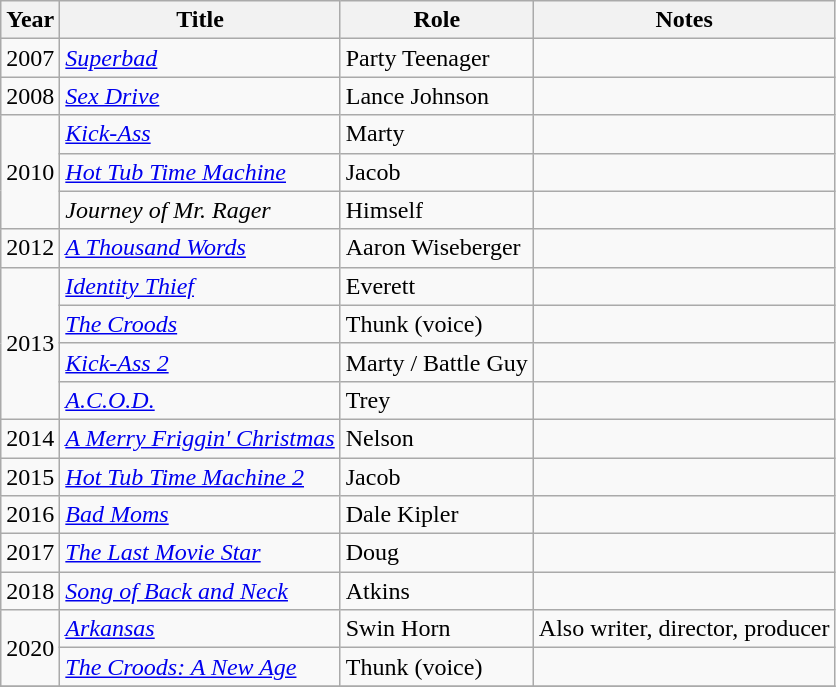<table class="wikitable sortable">
<tr>
<th>Year</th>
<th>Title</th>
<th>Role</th>
<th class="unsortable">Notes</th>
</tr>
<tr>
<td>2007</td>
<td><em><a href='#'>Superbad</a></em></td>
<td>Party Teenager</td>
<td></td>
</tr>
<tr>
<td>2008</td>
<td><em><a href='#'>Sex Drive</a></em></td>
<td>Lance Johnson</td>
<td></td>
</tr>
<tr>
<td rowspan="3">2010</td>
<td><em><a href='#'>Kick-Ass</a></em></td>
<td>Marty</td>
<td></td>
</tr>
<tr>
<td><em><a href='#'>Hot Tub Time Machine</a></em></td>
<td>Jacob</td>
<td></td>
</tr>
<tr>
<td><em>Journey of Mr. Rager</em></td>
<td>Himself</td>
<td></td>
</tr>
<tr>
<td>2012</td>
<td><em><a href='#'>A Thousand Words</a></em></td>
<td>Aaron Wiseberger</td>
<td></td>
</tr>
<tr>
<td rowspan="4">2013</td>
<td><em><a href='#'>Identity Thief</a></em></td>
<td>Everett</td>
<td></td>
</tr>
<tr>
<td><em><a href='#'>The Croods</a></em></td>
<td>Thunk (voice)</td>
<td></td>
</tr>
<tr>
<td><em><a href='#'>Kick-Ass 2</a></em></td>
<td>Marty / Battle Guy</td>
<td></td>
</tr>
<tr>
<td><em><a href='#'>A.C.O.D.</a></em></td>
<td>Trey</td>
<td></td>
</tr>
<tr>
<td>2014</td>
<td><em><a href='#'>A Merry Friggin' Christmas</a></em></td>
<td>Nelson</td>
<td></td>
</tr>
<tr>
<td>2015</td>
<td><em><a href='#'>Hot Tub Time Machine 2</a></em></td>
<td>Jacob</td>
<td></td>
</tr>
<tr>
<td>2016</td>
<td><em><a href='#'>Bad Moms</a></em></td>
<td>Dale Kipler</td>
<td></td>
</tr>
<tr>
<td>2017</td>
<td><em><a href='#'>The Last Movie Star</a></em></td>
<td>Doug</td>
<td></td>
</tr>
<tr>
<td>2018</td>
<td><em><a href='#'>Song of Back and Neck</a></em></td>
<td>Atkins</td>
<td></td>
</tr>
<tr>
<td rowspan="2">2020</td>
<td><em><a href='#'>Arkansas</a></em></td>
<td>Swin Horn</td>
<td>Also writer, director, producer</td>
</tr>
<tr>
<td><em><a href='#'>The Croods: A New Age</a></em></td>
<td>Thunk (voice)</td>
<td></td>
</tr>
<tr>
</tr>
</table>
